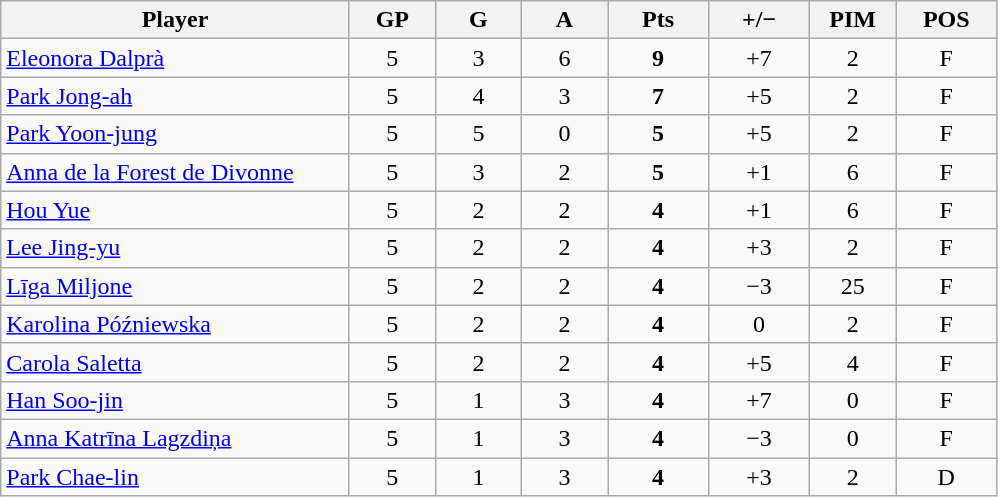<table class="wikitable sortable" style="text-align:center;">
<tr>
<th style="width:225px;">Player</th>
<th style="width:50px;">GP</th>
<th style="width:50px;">G</th>
<th style="width:50px;">A</th>
<th style="width:60px;">Pts</th>
<th style="width:60px;">+/−</th>
<th style="width:50px;">PIM</th>
<th style="width:60px;">POS</th>
</tr>
<tr>
<td style="text-align:left;"> <a href='#'>Eleonora Dalprà</a></td>
<td>5</td>
<td>3</td>
<td>6</td>
<td><strong>9</strong></td>
<td>+7</td>
<td>2</td>
<td>F</td>
</tr>
<tr>
<td style="text-align:left;"> <a href='#'>Park Jong-ah</a></td>
<td>5</td>
<td>4</td>
<td>3</td>
<td><strong>7</strong></td>
<td>+5</td>
<td>2</td>
<td>F</td>
</tr>
<tr>
<td style="text-align:left;"> <a href='#'>Park Yoon-jung</a></td>
<td>5</td>
<td>5</td>
<td>0</td>
<td><strong>5</strong></td>
<td>+5</td>
<td>2</td>
<td>F</td>
</tr>
<tr>
<td style="text-align:left;"> <a href='#'>Anna de la Forest de Divonne</a></td>
<td>5</td>
<td>3</td>
<td>2</td>
<td><strong>5</strong></td>
<td>+1</td>
<td>6</td>
<td>F</td>
</tr>
<tr>
<td style="text-align:left;"> <a href='#'>Hou Yue</a></td>
<td>5</td>
<td>2</td>
<td>2</td>
<td><strong>4</strong></td>
<td>+1</td>
<td>6</td>
<td>F</td>
</tr>
<tr>
<td style="text-align:left;"> <a href='#'>Lee Jing-yu</a></td>
<td>5</td>
<td>2</td>
<td>2</td>
<td><strong>4</strong></td>
<td>+3</td>
<td>2</td>
<td>F</td>
</tr>
<tr>
<td style="text-align:left;"> <a href='#'>Līga Miljone</a></td>
<td>5</td>
<td>2</td>
<td>2</td>
<td><strong>4</strong></td>
<td>−3</td>
<td>25</td>
<td>F</td>
</tr>
<tr>
<td style="text-align:left;"> <a href='#'>Karolina Późniewska</a></td>
<td>5</td>
<td>2</td>
<td>2</td>
<td><strong>4</strong></td>
<td>0</td>
<td>2</td>
<td>F</td>
</tr>
<tr>
<td style="text-align:left;"> <a href='#'>Carola Saletta</a></td>
<td>5</td>
<td>2</td>
<td>2</td>
<td><strong>4</strong></td>
<td>+5</td>
<td>4</td>
<td>F</td>
</tr>
<tr>
<td style="text-align:left;"> <a href='#'>Han Soo-jin</a></td>
<td>5</td>
<td>1</td>
<td>3</td>
<td><strong>4</strong></td>
<td>+7</td>
<td>0</td>
<td>F</td>
</tr>
<tr>
<td style="text-align:left;"> <a href='#'>Anna Katrīna Lagzdiņa</a></td>
<td>5</td>
<td>1</td>
<td>3</td>
<td><strong>4</strong></td>
<td>−3</td>
<td>0</td>
<td>F</td>
</tr>
<tr>
<td style="text-align:left;"> <a href='#'>Park Chae-lin</a></td>
<td>5</td>
<td>1</td>
<td>3</td>
<td><strong>4</strong></td>
<td>+3</td>
<td>2</td>
<td>D</td>
</tr>
</table>
